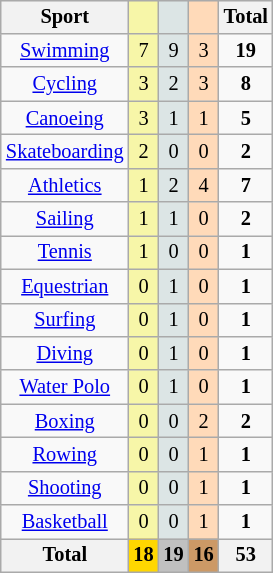<table class=wikitable style=font-size:85%;float:right;text-align:center>
<tr>
<th>Sport</th>
<td bgcolor=F7F6A8></td>
<td bgcolor=DCE5E5></td>
<td bgcolor=FFDAB9></td>
<th>Total</th>
</tr>
<tr>
<td><a href='#'>Swimming</a></td>
<td bgcolor=F7F6A8>7</td>
<td bgcolor=DCE5E5>9</td>
<td bgcolor=FFDAB9>3</td>
<td><strong>19</strong></td>
</tr>
<tr>
<td><a href='#'>Cycling</a></td>
<td bgcolor=F7F6A8>3</td>
<td bgcolor=DCE5E5>2</td>
<td bgcolor=FFDAB9>3</td>
<td><strong>8</strong></td>
</tr>
<tr>
<td><a href='#'>Canoeing</a></td>
<td bgcolor=F7F6A8>3</td>
<td bgcolor=DCE5E5>1</td>
<td bgcolor=FFDAB9>1</td>
<td><strong>5</strong></td>
</tr>
<tr>
<td><a href='#'>Skateboarding</a></td>
<td bgcolor=F7F6A8>2</td>
<td bgcolor=DCE5E5>0</td>
<td bgcolor=FFDAB9>0</td>
<td><strong>2</strong></td>
</tr>
<tr>
<td><a href='#'>Athletics</a></td>
<td bgcolor=F7F6A8>1</td>
<td bgcolor=DCE5E5>2</td>
<td bgcolor=FFDAB9>4</td>
<td><strong>7</strong></td>
</tr>
<tr>
<td><a href='#'>Sailing</a></td>
<td bgcolor=F7F6A8>1</td>
<td bgcolor=DCE5E5>1</td>
<td bgcolor=FFDAB9>0</td>
<td><strong>2</strong></td>
</tr>
<tr>
<td><a href='#'>Tennis</a></td>
<td bgcolor=F7F6A8>1</td>
<td bgcolor=DCE5E5>0</td>
<td bgcolor=FFDAB9>0</td>
<td><strong>1</strong></td>
</tr>
<tr>
<td><a href='#'>Equestrian</a></td>
<td bgcolor=F7F6A8>0</td>
<td bgcolor=DCE5E5>1</td>
<td bgcolor=FFDAB9>0</td>
<td><strong>1</strong></td>
</tr>
<tr>
<td><a href='#'>Surfing</a></td>
<td bgcolor=F7F6A8>0</td>
<td bgcolor=DCE5E5>1</td>
<td bgcolor=FFDAB9>0</td>
<td><strong>1</strong></td>
</tr>
<tr>
<td><a href='#'>Diving</a></td>
<td bgcolor=F7F6A8>0</td>
<td bgcolor=DCE5E5>1</td>
<td bgcolor=FFDAB9>0</td>
<td><strong>1</strong></td>
</tr>
<tr>
<td><a href='#'>Water Polo</a></td>
<td bgcolor=F7F6A8>0</td>
<td bgcolor=DCE5E5>1</td>
<td bgcolor=FFDAB9>0</td>
<td><strong>1</strong></td>
</tr>
<tr>
<td><a href='#'>Boxing</a></td>
<td bgcolor=F7F6A8>0</td>
<td bgcolor=DCE5E5>0</td>
<td bgcolor=FFDAB9>2</td>
<td><strong>2</strong></td>
</tr>
<tr>
<td><a href='#'>Rowing</a></td>
<td bgcolor=F7F6A8>0</td>
<td bgcolor=DCE5E5>0</td>
<td bgcolor=FFDAB9>1</td>
<td><strong>1</strong></td>
</tr>
<tr>
<td><a href='#'>Shooting</a></td>
<td bgcolor=F7F6A8>0</td>
<td bgcolor=DCE5E5>0</td>
<td bgcolor=FFDAB9>1</td>
<td><strong>1</strong></td>
</tr>
<tr>
<td><a href='#'>Basketball</a></td>
<td bgcolor=F7F6A8>0</td>
<td bgcolor=DCE5E5>0</td>
<td bgcolor=FFDAB9>1</td>
<td><strong>1</strong></td>
</tr>
<tr>
<th>Total</th>
<th style=background:gold>18</th>
<th style=background:silver>19</th>
<th style=background:#c96>16</th>
<th>53</th>
</tr>
</table>
